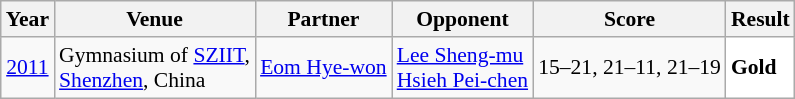<table class="sortable wikitable" style="font-size: 90%;">
<tr>
<th>Year</th>
<th>Venue</th>
<th>Partner</th>
<th>Opponent</th>
<th>Score</th>
<th>Result</th>
</tr>
<tr>
<td align="center"><a href='#'>2011</a></td>
<td align="left">Gymnasium of <a href='#'>SZIIT</a>,<br><a href='#'>Shenzhen</a>, China</td>
<td align="left"> <a href='#'>Eom Hye-won</a></td>
<td align="left"> <a href='#'>Lee Sheng-mu</a> <br>  <a href='#'>Hsieh Pei-chen</a></td>
<td align="left">15–21, 21–11, 21–19</td>
<td style="text-align:left; background:white"> <strong>Gold</strong></td>
</tr>
</table>
